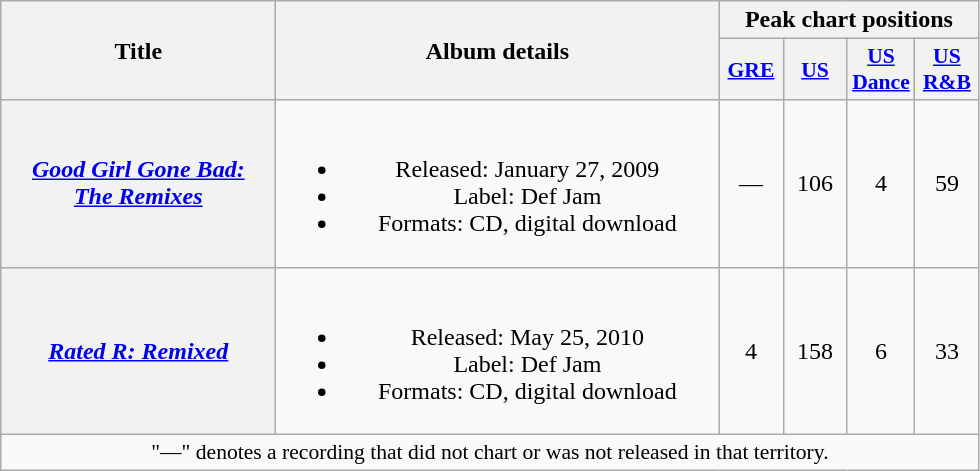<table class="wikitable plainrowheaders" style="text-align:center;">
<tr>
<th scope="col" rowspan="2" style="width:11em;">Title</th>
<th scope="col" rowspan="2" style="width:18em;">Album details</th>
<th scope="col" colspan="4">Peak chart positions</th>
</tr>
<tr>
<th scope="col" style="width:2.5em;font-size:90%;"><a href='#'>GRE</a><br></th>
<th scope="col" style="width:2.5em;font-size:90%;"><a href='#'>US</a><br></th>
<th scope="col" style="width:2.5em;font-size:90%;"><a href='#'>US<br>Dance</a><br></th>
<th scope="col" style="width:2.5em;font-size:90%;"><a href='#'>US<br>R&B</a><br></th>
</tr>
<tr>
<th scope="row"><em><a href='#'>Good Girl Gone Bad:<br>The Remixes</a></em></th>
<td><br><ul><li>Released: January 27, 2009 </li><li>Label: Def Jam</li><li>Formats: CD, digital download</li></ul></td>
<td>—</td>
<td>106</td>
<td>4</td>
<td>59</td>
</tr>
<tr>
<th scope="row"><em><a href='#'>Rated R: Remixed</a></em></th>
<td><br><ul><li>Released: May 25, 2010 </li><li>Label: Def Jam</li><li>Formats: CD, digital download</li></ul></td>
<td>4</td>
<td>158</td>
<td>6</td>
<td>33</td>
</tr>
<tr>
<td colspan="6" style="font-size:90%">"—" denotes a recording that did not chart or was not released in that territory.</td>
</tr>
</table>
